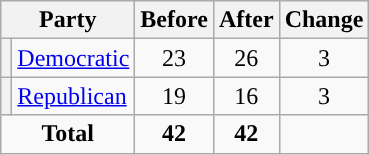<table class="wikitable" style="text-align:center;">
<tr>
<th colspan="2">Party</th>
<th>Before</th>
<th>After</th>
<th>Change</th>
</tr>
<tr>
<th style="background-color:"></th>
<td style="text-align:left;"><a href='#'>Democratic</a></td>
<td>23</td>
<td>26</td>
<td> 3</td>
</tr>
<tr>
<th style="background-color:"></th>
<td style="text-align:left;"><a href='#'>Republican</a></td>
<td>19</td>
<td>16</td>
<td> 3</td>
</tr>
<tr>
<td colspan="2"><strong>Total</strong></td>
<td><strong>42</strong></td>
<td><strong>42</strong></td>
<td></td>
</tr>
</table>
